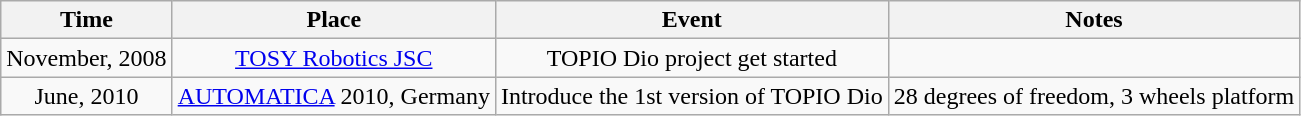<table style="text-align:center;" class="wikitable">
<tr>
<th>Time</th>
<th>Place</th>
<th>Event</th>
<th>Notes</th>
</tr>
<tr>
<td>November, 2008</td>
<td><a href='#'>TOSY Robotics JSC</a></td>
<td>TOPIO Dio project get started</td>
<td></td>
</tr>
<tr>
<td>June, 2010</td>
<td><a href='#'>AUTOMATICA</a> 2010, Germany</td>
<td>Introduce the 1st version of TOPIO Dio</td>
<td>28 degrees of freedom, 3 wheels platform</td>
</tr>
</table>
